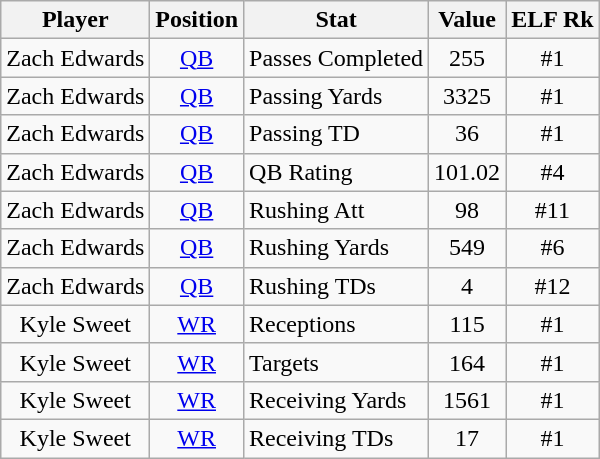<table class="wikitable">
<tr>
<th>Player</th>
<th>Position</th>
<th>Stat</th>
<th>Value</th>
<th>ELF Rk</th>
</tr>
<tr>
<td align="center">Zach Edwards </td>
<td align="center"><a href='#'>QB</a></td>
<td>Passes Completed</td>
<td align="center">255</td>
<td align="center">#1</td>
</tr>
<tr>
<td align="center">Zach Edwards </td>
<td align="center"><a href='#'>QB</a></td>
<td>Passing Yards</td>
<td align="center">3325</td>
<td align="center">#1</td>
</tr>
<tr>
<td align="center">Zach Edwards </td>
<td align="center"><a href='#'>QB</a></td>
<td>Passing TD</td>
<td align="center">36</td>
<td align="center">#1</td>
</tr>
<tr>
<td align="center">Zach Edwards </td>
<td align="center"><a href='#'>QB</a></td>
<td>QB Rating</td>
<td align="center">101.02</td>
<td align="center">#4</td>
</tr>
<tr>
<td align="center">Zach Edwards </td>
<td align="center"><a href='#'>QB</a></td>
<td>Rushing Att</td>
<td align="center">98</td>
<td align="center">#11</td>
</tr>
<tr>
<td align="center">Zach Edwards </td>
<td align="center"><a href='#'>QB</a></td>
<td>Rushing Yards</td>
<td align="center">549</td>
<td align="center">#6</td>
</tr>
<tr>
<td align="center">Zach Edwards </td>
<td align="center"><a href='#'>QB</a></td>
<td>Rushing TDs</td>
<td align="center">4</td>
<td align="center">#12</td>
</tr>
<tr>
<td align="center">Kyle Sweet </td>
<td align="center"><a href='#'>WR</a></td>
<td>Receptions</td>
<td align="center">115</td>
<td align="center">#1</td>
</tr>
<tr>
<td align="center">Kyle Sweet </td>
<td align="center"><a href='#'>WR</a></td>
<td>Targets</td>
<td align="center">164</td>
<td align="center">#1</td>
</tr>
<tr>
<td align="center">Kyle Sweet </td>
<td align="center"><a href='#'>WR</a></td>
<td>Receiving Yards</td>
<td align="center">1561</td>
<td align="center">#1</td>
</tr>
<tr>
<td align="center">Kyle Sweet </td>
<td align="center"><a href='#'>WR</a></td>
<td>Receiving TDs</td>
<td align="center">17</td>
<td align="center">#1</td>
</tr>
</table>
